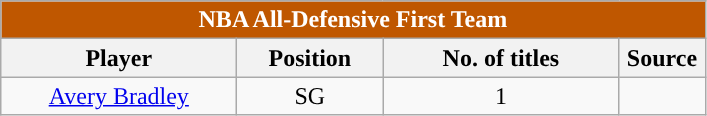<table class="wikitable" style="text-align:center">
<tr>
<td colspan="5" style= "background: #BF5700; color:white"><strong>NBA All-Defensive First Team</strong></td>
</tr>
<tr>
<th style="width:150px; ">Player</th>
<th style="width:90px; ">Position</th>
<th style="width:150px; ">No. of titles</th>
<th style="width:50px; ">Source</th>
</tr>
<tr>
<td><a href='#'>Avery Bradley</a></td>
<td>SG</td>
<td>1</td>
<td></td>
</tr>
</table>
